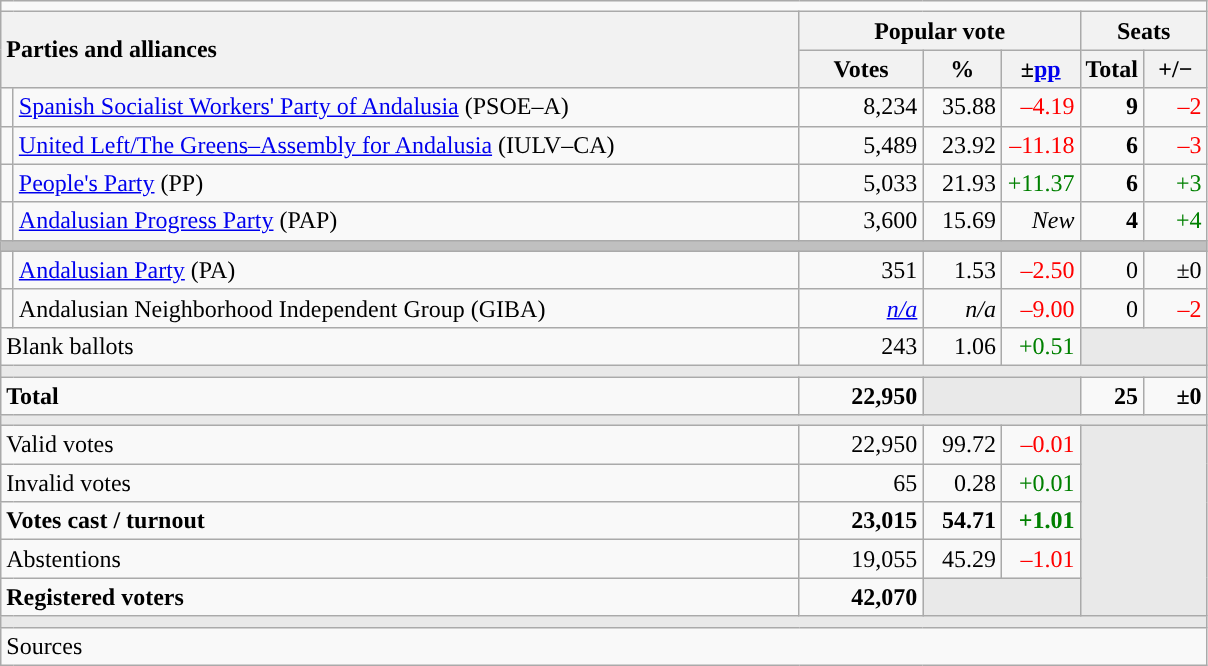<table class="wikitable" style="text-align:right;">
<tr>
<td colspan="7"></td>
</tr>
<tr>
<th style="text-align:left;" rowspan="2" colspan="2" width="525">Parties and alliances</th>
<th colspan="3">Popular vote</th>
<th colspan="2">Seats</th>
</tr>
<tr>
<th width="75">Votes</th>
<th width="45">%</th>
<th width="45">±<a href='#'>pp</a></th>
<th width="35">Total</th>
<th width="35">+/−</th>
</tr>
<tr>
<td width="1" style="color:inherit;background:"></td>
<td align="left"><a href='#'>Spanish Socialist Workers' Party of Andalusia</a> (PSOE–A)</td>
<td>8,234</td>
<td>35.88</td>
<td style="color:red;">–4.19</td>
<td><strong>9</strong></td>
<td style="color:red;">–2</td>
</tr>
<tr>
<td style="color:inherit;background:"></td>
<td align="left"><a href='#'>United Left/The Greens–Assembly for Andalusia</a> (IULV–CA)</td>
<td>5,489</td>
<td>23.92</td>
<td style="color:red;">–11.18</td>
<td><strong>6</strong></td>
<td style="color:red;">–3</td>
</tr>
<tr>
<td style="color:inherit;background:"></td>
<td align="left"><a href='#'>People's Party</a> (PP)</td>
<td>5,033</td>
<td>21.93</td>
<td style="color:green;">+11.37</td>
<td><strong>6</strong></td>
<td style="color:green;">+3</td>
</tr>
<tr>
<td style="color:inherit;background:"></td>
<td align="left"><a href='#'>Andalusian Progress Party</a> (PAP)</td>
<td>3,600</td>
<td>15.69</td>
<td><em>New</em></td>
<td><strong>4</strong></td>
<td style="color:green;">+4</td>
</tr>
<tr>
<td colspan="7" bgcolor="#C0C0C0"></td>
</tr>
<tr>
<td style="color:inherit;background:"></td>
<td align="left"><a href='#'>Andalusian Party</a> (PA)</td>
<td>351</td>
<td>1.53</td>
<td style="color:red;">–2.50</td>
<td>0</td>
<td>±0</td>
</tr>
<tr>
<td style="color:inherit;background:"></td>
<td align="left">Andalusian Neighborhood Independent Group (GIBA)</td>
<td><em><a href='#'>n/a</a></em></td>
<td><em>n/a</em></td>
<td style="color:red;">–9.00</td>
<td>0</td>
<td style="color:red;">–2</td>
</tr>
<tr>
<td align="left" colspan="2">Blank ballots</td>
<td>243</td>
<td>1.06</td>
<td style="color:green;">+0.51</td>
<td bgcolor="#E9E9E9" colspan="2"></td>
</tr>
<tr>
<td colspan="7" bgcolor="#E9E9E9"></td>
</tr>
<tr style="font-weight:bold;">
<td align="left" colspan="2">Total</td>
<td>22,950</td>
<td bgcolor="#E9E9E9" colspan="2"></td>
<td>25</td>
<td>±0</td>
</tr>
<tr>
<td colspan="7" bgcolor="#E9E9E9"></td>
</tr>
<tr>
<td align="left" colspan="2">Valid votes</td>
<td>22,950</td>
<td>99.72</td>
<td style="color:red;">–0.01</td>
<td bgcolor="#E9E9E9" colspan="2" rowspan="5"></td>
</tr>
<tr>
<td align="left" colspan="2">Invalid votes</td>
<td>65</td>
<td>0.28</td>
<td style="color:green;">+0.01</td>
</tr>
<tr style="font-weight:bold;">
<td align="left" colspan="2">Votes cast / turnout</td>
<td>23,015</td>
<td>54.71</td>
<td style="color:green;">+1.01</td>
</tr>
<tr>
<td align="left" colspan="2">Abstentions</td>
<td>19,055</td>
<td>45.29</td>
<td style="color:red;">–1.01</td>
</tr>
<tr style="font-weight:bold;">
<td align="left" colspan="2">Registered voters</td>
<td>42,070</td>
<td bgcolor="#E9E9E9" colspan="2"></td>
</tr>
<tr>
<td colspan="7" bgcolor="#E9E9E9"></td>
</tr>
<tr>
<td align="left" colspan="7">Sources</td>
</tr>
</table>
